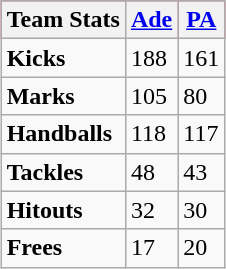<table class="wikitable" style="margin:1em auto;">
<tr bgcolor="#FF0033">
<th>Team Stats</th>
<th><a href='#'>Ade</a></th>
<th><a href='#'>PA</a></th>
</tr>
<tr>
<td><strong>Kicks</strong></td>
<td>188</td>
<td>161</td>
</tr>
<tr>
<td><strong>Marks</strong></td>
<td>105</td>
<td>80</td>
</tr>
<tr>
<td><strong>Handballs</strong></td>
<td>118</td>
<td>117</td>
</tr>
<tr>
<td><strong>Tackles</strong></td>
<td>48</td>
<td>43</td>
</tr>
<tr>
<td><strong>Hitouts</strong></td>
<td>32</td>
<td>30</td>
</tr>
<tr>
<td><strong>Frees</strong></td>
<td>17</td>
<td>20</td>
</tr>
</table>
